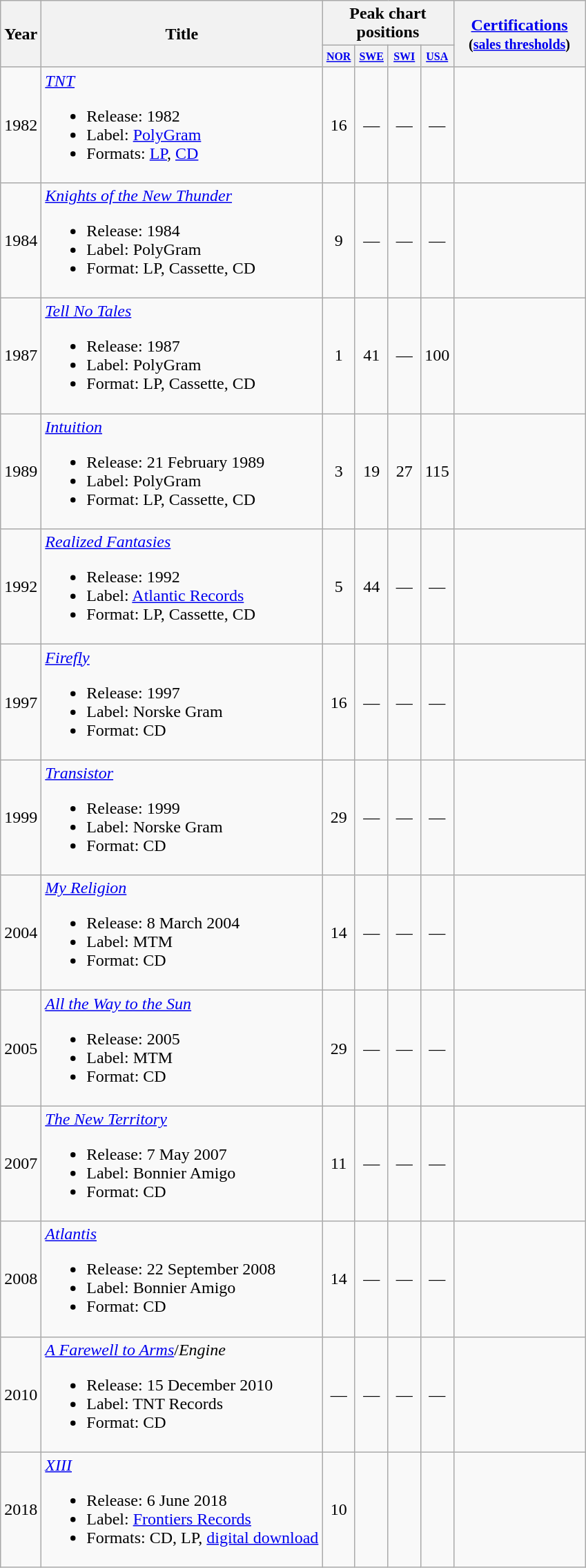<table class="wikitable">
<tr>
<th rowspan="2">Year</th>
<th rowspan="2">Title</th>
<th colspan="4">Peak chart positions</th>
<th rowspan="2" width="120"><a href='#'>Certifications</a><br><small>(<a href='#'>sales thresholds</a>)</small></th>
</tr>
<tr>
<th style="width:2em;font-size:80%"><small><a href='#'>NOR</a></small><br></th>
<th style="width:2em;font-size:80%"><small><a href='#'>SWE</a></small><br></th>
<th style="width:2em;font-size:80%"><small><a href='#'>SWI</a></small><br></th>
<th style="width:2em;font-size:80%"><small><a href='#'>USA</a></small><br></th>
</tr>
<tr>
<td rowspan="1" align="center">1982</td>
<td><em><a href='#'>TNT</a></em><br><ul><li>Release: 1982</li><li>Label: <a href='#'>PolyGram</a></li><li>Formats: <a href='#'>LP</a>, <a href='#'>CD</a></li></ul></td>
<td align="center">16</td>
<td align="center">—</td>
<td align="center">—</td>
<td align="center">—</td>
<td></td>
</tr>
<tr>
<td rowspan="1" align="center">1984</td>
<td><em><a href='#'>Knights of the New Thunder</a></em><br><ul><li>Release: 1984</li><li>Label: PolyGram</li><li>Format: LP, Cassette, CD</li></ul></td>
<td align="center">9</td>
<td align="center">—</td>
<td align="center">—</td>
<td align="center">—</td>
<td></td>
</tr>
<tr>
<td rowspan="1" align="center">1987</td>
<td><em><a href='#'>Tell No Tales</a></em><br><ul><li>Release: 1987</li><li>Label: PolyGram</li><li>Format: LP, Cassette, CD</li></ul></td>
<td align="center">1</td>
<td align="center">41</td>
<td align="center">—</td>
<td align="center">100</td>
<td></td>
</tr>
<tr>
<td rowspan="1" align="center">1989</td>
<td><em><a href='#'>Intuition</a></em><br><ul><li>Release: 21 February 1989</li><li>Label: PolyGram</li><li>Format: LP, Cassette, CD</li></ul></td>
<td align="center">3</td>
<td align="center">19</td>
<td align="center">27</td>
<td align="center">115</td>
<td></td>
</tr>
<tr>
<td rowspan="1" align="center">1992</td>
<td><em><a href='#'>Realized Fantasies</a></em><br><ul><li>Release: 1992</li><li>Label: <a href='#'>Atlantic Records</a></li><li>Format: LP, Cassette, CD</li></ul></td>
<td align="center">5</td>
<td align="center">44</td>
<td align="center">—</td>
<td align="center">—</td>
<td></td>
</tr>
<tr>
<td rowspan="1" align="center">1997</td>
<td><em><a href='#'>Firefly</a></em><br><ul><li>Release: 1997</li><li>Label: Norske Gram</li><li>Format: CD</li></ul></td>
<td align="center">16</td>
<td align="center">—</td>
<td align="center">—</td>
<td align="center">—</td>
<td></td>
</tr>
<tr>
<td rowspan="1" align="center">1999</td>
<td><em><a href='#'>Transistor</a></em><br><ul><li>Release: 1999</li><li>Label: Norske Gram</li><li>Format: CD</li></ul></td>
<td align="center">29</td>
<td align="center">—</td>
<td align="center">—</td>
<td align="center">—</td>
<td></td>
</tr>
<tr>
<td rowspan="1" align="center">2004</td>
<td><em><a href='#'>My Religion</a></em><br><ul><li>Release: 8 March 2004</li><li>Label: MTM</li><li>Format: CD</li></ul></td>
<td align="center">14</td>
<td align="center">—</td>
<td align="center">—</td>
<td align="center">—</td>
<td></td>
</tr>
<tr>
<td rowspan="1" align="center">2005</td>
<td><em><a href='#'>All the Way to the Sun</a></em><br><ul><li>Release: 2005</li><li>Label: MTM</li><li>Format: CD</li></ul></td>
<td align="center">29</td>
<td align="center">—</td>
<td align="center">—</td>
<td align="center">—</td>
<td></td>
</tr>
<tr>
<td rowspan="1" align="center">2007</td>
<td><em><a href='#'>The New Territory</a></em><br><ul><li>Release: 7 May 2007</li><li>Label: Bonnier Amigo</li><li>Format: CD</li></ul></td>
<td align="center">11</td>
<td align="center">—</td>
<td align="center">—</td>
<td align="center">—</td>
<td></td>
</tr>
<tr>
<td rowspan="1" align="center">2008</td>
<td><em><a href='#'>Atlantis</a></em><br><ul><li>Release: 22 September 2008</li><li>Label: Bonnier Amigo</li><li>Format: CD</li></ul></td>
<td align="center">14</td>
<td align="center">—</td>
<td align="center">—</td>
<td align="center">—</td>
<td></td>
</tr>
<tr>
<td align="center">2010</td>
<td><em><a href='#'>A Farewell to Arms</a></em>/<em>Engine</em><br><ul><li>Release: 15 December 2010</li><li>Label: TNT Records</li><li>Format: CD</li></ul></td>
<td align="center">—</td>
<td align="center">—</td>
<td align="center">—</td>
<td align="center">—</td>
<td></td>
</tr>
<tr>
<td align="center">2018</td>
<td><em><a href='#'>XIII</a></em><br><ul><li>Release: 6 June 2018</li><li>Label: <a href='#'>Frontiers Records</a></li><li>Formats: CD, LP, <a href='#'>digital download</a></li></ul></td>
<td align="center">10<br></td>
<td align="center"></td>
<td align="center"></td>
<td align="center"></td>
<td></td>
</tr>
</table>
